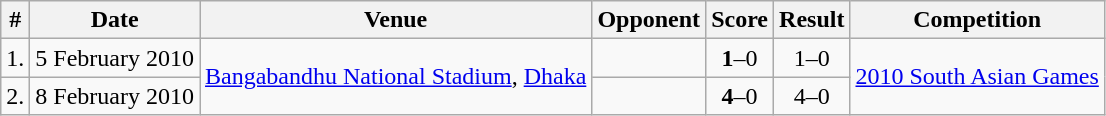<table class="wikitable">
<tr>
<th>#</th>
<th>Date</th>
<th>Venue</th>
<th>Opponent</th>
<th>Score</th>
<th>Result</th>
<th>Competition</th>
</tr>
<tr>
<td>1.</td>
<td>5 February 2010</td>
<td rowspan="2"><a href='#'>Bangabandhu National Stadium</a>, <a href='#'>Dhaka</a></td>
<td></td>
<td align=center><strong>1</strong>–0</td>
<td align=center>1–0</td>
<td rowspan="2"><a href='#'>2010 South Asian Games</a></td>
</tr>
<tr>
<td>2.</td>
<td>8 February 2010</td>
<td></td>
<td align=center><strong>4</strong>–0</td>
<td align=center>4–0</td>
</tr>
</table>
